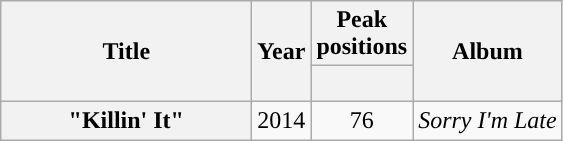<table class="wikitable plainrowheaders" style="text-align:center;">
<tr>
<th scope="col" rowspan="2" style="width:10em;">Title</th>
<th scope="col" rowspan="2" style="width:1em;">Year</th>
<th scope="col" colspan="1">Peak positions</th>
<th scope="col" rowspan="2">Album</th>
</tr>
<tr>
<th scope="col" style="width:2.5em;font-size:90%;"><a href='#'></a><br></th>
</tr>
<tr>
<th scope="row">"Killin' It"</th>
<td>2014</td>
<td>76</td>
<td><em>Sorry I'm Late</em></td>
</tr>
</table>
